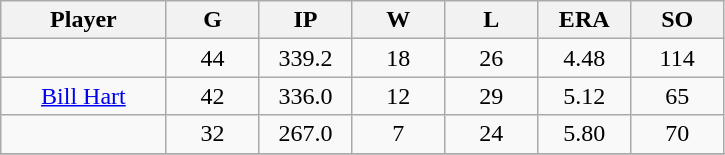<table class="wikitable sortable">
<tr>
<th bgcolor="#DDDDFF" width="16%">Player</th>
<th bgcolor="#DDDDFF" width="9%">G</th>
<th bgcolor="#DDDDFF" width="9%">IP</th>
<th bgcolor="#DDDDFF" width="9%">W</th>
<th bgcolor="#DDDDFF" width="9%">L</th>
<th bgcolor="#DDDDFF" width="9%">ERA</th>
<th bgcolor="#DDDDFF" width="9%">SO</th>
</tr>
<tr align="center">
<td></td>
<td>44</td>
<td>339.2</td>
<td>18</td>
<td>26</td>
<td>4.48</td>
<td>114</td>
</tr>
<tr align="center">
<td><a href='#'>Bill Hart</a></td>
<td>42</td>
<td>336.0</td>
<td>12</td>
<td>29</td>
<td>5.12</td>
<td>65</td>
</tr>
<tr align=center>
<td></td>
<td>32</td>
<td>267.0</td>
<td>7</td>
<td>24</td>
<td>5.80</td>
<td>70</td>
</tr>
<tr align="center">
</tr>
</table>
